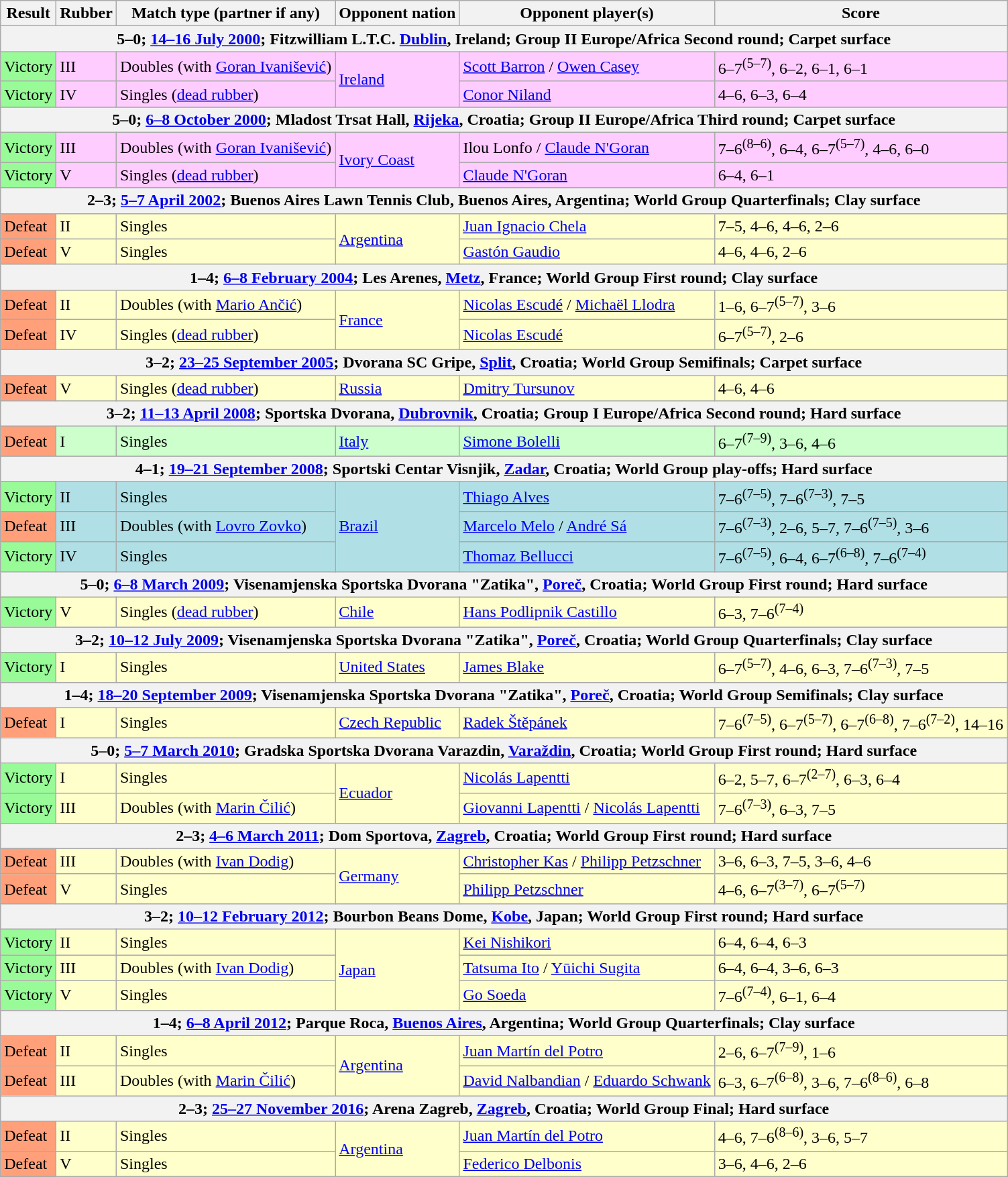<table class="wikitable">
<tr>
<th>Result</th>
<th>Rubber</th>
<th>Match type (partner if any)</th>
<th>Opponent nation</th>
<th>Opponent player(s)</th>
<th>Score</th>
</tr>
<tr>
<th colspan="6"><small></small>5–0; <a href='#'>14–16 July 2000</a>; Fitzwilliam L.T.C. <a href='#'>Dublin</a>, Ireland; Group II Europe/Africa Second round; Carpet surface</th>
</tr>
<tr style="background:#fcf;">
<td bgcolor="98FB98">Victory</td>
<td>III</td>
<td>Doubles (with <a href='#'>Goran Ivanišević</a>)</td>
<td rowspan=2> <a href='#'>Ireland</a></td>
<td><a href='#'>Scott Barron</a> / <a href='#'>Owen Casey</a></td>
<td>6–7<sup>(5–7)</sup>, 6–2, 6–1, 6–1</td>
</tr>
<tr style="background:#fcf;">
<td bgcolor="98FB98">Victory</td>
<td>IV</td>
<td>Singles (<a href='#'>dead rubber</a>)</td>
<td><a href='#'>Conor Niland</a></td>
<td>4–6, 6–3, 6–4</td>
</tr>
<tr>
</tr>
<tr>
<th colspan="6"><small></small>5–0; <a href='#'>6–8 October 2000</a>; Mladost Trsat Hall, <a href='#'>Rijeka</a>, Croatia; Group II Europe/Africa Third round; Carpet surface</th>
</tr>
<tr style="background:#fcf;">
<td bgcolor="98FB98">Victory</td>
<td>III</td>
<td>Doubles (with <a href='#'>Goran Ivanišević</a>)</td>
<td rowspan=2> <a href='#'>Ivory Coast</a></td>
<td>Ilou Lonfo / <a href='#'>Claude N'Goran</a></td>
<td>7–6<sup>(8–6)</sup>, 6–4, 6–7<sup>(5–7)</sup>, 4–6, 6–0</td>
</tr>
<tr style="background:#fcf;">
<td bgcolor="98FB98">Victory</td>
<td>V</td>
<td>Singles (<a href='#'>dead rubber</a>)</td>
<td><a href='#'>Claude N'Goran</a></td>
<td>6–4, 6–1</td>
</tr>
<tr>
<th colspan="6"><small></small>2–3; <a href='#'>5–7 April 2002</a>; Buenos Aires Lawn Tennis Club, Buenos Aires, Argentina; World Group Quarterfinals; Clay surface</th>
</tr>
<tr style="background:#ffc;">
<td bgcolor="FFA07A">Defeat</td>
<td>II</td>
<td>Singles</td>
<td rowspan=2> <a href='#'>Argentina</a></td>
<td><a href='#'>Juan Ignacio Chela</a></td>
<td>7–5, 4–6, 4–6, 2–6</td>
</tr>
<tr style="background:#ffc;">
<td bgcolor="FFA07A">Defeat</td>
<td>V</td>
<td>Singles</td>
<td><a href='#'>Gastón Gaudio</a></td>
<td>4–6, 4–6, 2–6</td>
</tr>
<tr>
<th colspan="6"><small></small>1–4; <a href='#'>6–8 February 2004</a>; Les Arenes, <a href='#'>Metz</a>, France; World Group First round; Clay surface</th>
</tr>
<tr style="background:#ffc;">
<td bgcolor="FFA07A">Defeat</td>
<td>II</td>
<td>Doubles (with <a href='#'>Mario Ančić</a>)</td>
<td rowspan=2> <a href='#'>France</a></td>
<td><a href='#'>Nicolas Escudé</a> / <a href='#'>Michaël Llodra</a></td>
<td>1–6, 6–7<sup>(5–7)</sup>, 3–6</td>
</tr>
<tr style="background:#ffc;">
<td bgcolor="FFA07A">Defeat</td>
<td>IV</td>
<td>Singles (<a href='#'>dead rubber</a>)</td>
<td><a href='#'>Nicolas Escudé</a></td>
<td>6–7<sup>(5–7)</sup>, 2–6</td>
</tr>
<tr>
<th colspan="6"><small></small>3–2; <a href='#'>23–25 September 2005</a>; Dvorana SC Gripe, <a href='#'>Split</a>, Croatia; World Group Semifinals; Carpet surface</th>
</tr>
<tr style="background:#ffc;">
<td bgcolor="FFA07A">Defeat</td>
<td>V</td>
<td>Singles (<a href='#'>dead rubber</a>)</td>
<td> <a href='#'>Russia</a></td>
<td><a href='#'>Dmitry Tursunov</a></td>
<td>4–6, 4–6</td>
</tr>
<tr>
<th colspan="6"><small></small>3–2; <a href='#'>11–13 April 2008</a>; Sportska Dvorana, <a href='#'>Dubrovnik</a>, Croatia; Group I Europe/Africa Second round; Hard surface</th>
</tr>
<tr style="background:#cfc;">
<td bgcolor="FFA07A">Defeat</td>
<td>I</td>
<td>Singles</td>
<td> <a href='#'>Italy</a></td>
<td><a href='#'>Simone Bolelli</a></td>
<td>6–7<sup>(7–9)</sup>, 3–6, 4–6</td>
</tr>
<tr>
<th colspan="6"><small></small>4–1; <a href='#'>19–21 September 2008</a>; Sportski Centar Visnjik, <a href='#'>Zadar</a>, Croatia; World Group play-offs; Hard surface</th>
</tr>
<tr style="background:#B0E0E6;">
<td bgcolor="98FB98">Victory</td>
<td>II</td>
<td>Singles</td>
<td rowspan=3> <a href='#'>Brazil</a></td>
<td><a href='#'>Thiago Alves</a></td>
<td>7–6<sup>(7–5)</sup>, 7–6<sup>(7–3)</sup>, 7–5</td>
</tr>
<tr style="background:#B0E0E6;">
<td bgcolor="FFA07A">Defeat</td>
<td>III</td>
<td>Doubles (with <a href='#'>Lovro Zovko</a>)</td>
<td><a href='#'>Marcelo Melo</a> / <a href='#'>André Sá</a></td>
<td>7–6<sup>(7–3)</sup>, 2–6, 5–7, 7–6<sup>(7–5)</sup>, 3–6</td>
</tr>
<tr style="background:#B0E0E6;">
<td bgcolor="98FB98">Victory</td>
<td>IV</td>
<td>Singles</td>
<td><a href='#'>Thomaz Bellucci</a></td>
<td>7–6<sup>(7–5)</sup>, 6–4, 6–7<sup>(6–8)</sup>, 7–6<sup>(7–4)</sup></td>
</tr>
<tr>
<th colspan="6"><small></small>5–0; <a href='#'>6–8 March 2009</a>; Visenamjenska Sportska Dvorana "Zatika", <a href='#'>Poreč</a>, Croatia; World Group First round; Hard surface</th>
</tr>
<tr style="background:#ffc;">
<td bgcolor="98FB98">Victory</td>
<td>V</td>
<td>Singles (<a href='#'>dead rubber</a>)</td>
<td> <a href='#'>Chile</a></td>
<td><a href='#'>Hans Podlipnik Castillo</a></td>
<td>6–3, 7–6<sup>(7–4)</sup></td>
</tr>
<tr>
<th colspan="6"><small></small>3–2; <a href='#'>10–12 July 2009</a>; Visenamjenska Sportska Dvorana "Zatika", <a href='#'>Poreč</a>, Croatia; World Group Quarterfinals; Clay surface</th>
</tr>
<tr style="background:#ffc;">
<td bgcolor="98FB98">Victory</td>
<td>I</td>
<td>Singles</td>
<td> <a href='#'>United States</a></td>
<td><a href='#'>James Blake</a></td>
<td>6–7<sup>(5–7)</sup>, 4–6, 6–3, 7–6<sup>(7–3)</sup>, 7–5</td>
</tr>
<tr>
<th colspan="6"><small></small>1–4; <a href='#'>18–20 September 2009</a>; Visenamjenska Sportska Dvorana "Zatika", <a href='#'>Poreč</a>, Croatia; World Group Semifinals; Clay surface</th>
</tr>
<tr style="background:#ffc;">
<td bgcolor="FFA07A">Defeat</td>
<td>I</td>
<td>Singles</td>
<td> <a href='#'>Czech Republic</a></td>
<td><a href='#'>Radek Štěpánek</a></td>
<td>7–6<sup>(7–5)</sup>, 6–7<sup>(5–7)</sup>, 6–7<sup>(6–8)</sup>, 7–6<sup>(7–2)</sup>, 14–16</td>
</tr>
<tr>
<th colspan="6"><small></small>5–0; <a href='#'>5–7 March 2010</a>; Gradska Sportska Dvorana Varazdin, <a href='#'>Varaždin</a>, Croatia; World Group First round; Hard surface</th>
</tr>
<tr style="background:#ffc;">
<td bgcolor="98FB98">Victory</td>
<td>I</td>
<td>Singles</td>
<td rowspan=2> <a href='#'>Ecuador</a></td>
<td><a href='#'>Nicolás Lapentti</a></td>
<td>6–2, 5–7, 6–7<sup>(2–7)</sup>, 6–3, 6–4</td>
</tr>
<tr style="background:#ffc;">
<td bgcolor="98FB98">Victory</td>
<td>III</td>
<td>Doubles (with <a href='#'>Marin Čilić</a>)</td>
<td><a href='#'>Giovanni Lapentti</a> / <a href='#'>Nicolás Lapentti</a></td>
<td>7–6<sup>(7–3)</sup>, 6–3, 7–5</td>
</tr>
<tr>
<th colspan="6"><small></small>2–3; <a href='#'>4–6 March 2011</a>; Dom Sportova, <a href='#'>Zagreb</a>, Croatia; World Group First round; Hard surface</th>
</tr>
<tr style="background:#ffc;">
<td bgcolor="FFA07A">Defeat</td>
<td>III</td>
<td>Doubles (with <a href='#'>Ivan Dodig</a>)</td>
<td rowspan=2> <a href='#'>Germany</a></td>
<td><a href='#'>Christopher Kas</a> / <a href='#'>Philipp Petzschner</a></td>
<td>3–6, 6–3, 7–5, 3–6, 4–6</td>
</tr>
<tr style="background:#ffc;">
<td bgcolor="FFA07A">Defeat</td>
<td>V</td>
<td>Singles</td>
<td><a href='#'>Philipp Petzschner</a></td>
<td>4–6, 6–7<sup>(3–7)</sup>, 6–7<sup>(5–7)</sup></td>
</tr>
<tr>
<th colspan="6"><small></small>3–2; <a href='#'>10–12 February 2012</a>; Bourbon Beans Dome, <a href='#'>Kobe</a>, Japan; World Group First round; Hard surface</th>
</tr>
<tr style="background:#ffc;">
<td bgcolor="98FB98">Victory</td>
<td>II</td>
<td>Singles</td>
<td rowspan=3> <a href='#'>Japan</a></td>
<td><a href='#'>Kei Nishikori</a></td>
<td>6–4, 6–4, 6–3</td>
</tr>
<tr style="background:#ffc;">
<td bgcolor="98FB98">Victory</td>
<td>III</td>
<td>Doubles (with <a href='#'>Ivan Dodig</a>)</td>
<td><a href='#'>Tatsuma Ito</a> / <a href='#'>Yūichi Sugita</a></td>
<td>6–4, 6–4, 3–6, 6–3</td>
</tr>
<tr style="background:#ffc;">
<td bgcolor="98FB98">Victory</td>
<td>V</td>
<td>Singles</td>
<td><a href='#'>Go Soeda</a></td>
<td>7–6<sup>(7–4)</sup>, 6–1, 6–4</td>
</tr>
<tr>
<th colspan="6"><small></small>1–4; <a href='#'>6–8 April 2012</a>; Parque Roca, <a href='#'>Buenos Aires</a>, Argentina; World Group Quarterfinals; Clay surface</th>
</tr>
<tr style="background:#ffc;">
<td bgcolor="FFA07A">Defeat</td>
<td>II</td>
<td>Singles</td>
<td rowspan=2> <a href='#'>Argentina</a></td>
<td><a href='#'>Juan Martín del Potro</a></td>
<td>2–6, 6–7<sup>(7–9)</sup>, 1–6</td>
</tr>
<tr style="background:#ffc;">
<td bgcolor="FFA07A">Defeat</td>
<td>III</td>
<td>Doubles (with <a href='#'>Marin Čilić</a>)</td>
<td><a href='#'>David Nalbandian</a> / <a href='#'>Eduardo Schwank</a></td>
<td>6–3, 6–7<sup>(6–8)</sup>, 3–6, 7–6<sup>(8–6)</sup>, 6–8</td>
</tr>
<tr>
<th colspan="6"><small></small>2–3; <a href='#'>25–27 November 2016</a>; Arena Zagreb, <a href='#'>Zagreb</a>, Croatia; World Group Final; Hard surface</th>
</tr>
<tr style="background:#ffc;">
<td bgcolor="FFA07A">Defeat</td>
<td>II</td>
<td>Singles</td>
<td rowspan=2> <a href='#'>Argentina</a></td>
<td><a href='#'>Juan Martín del Potro</a></td>
<td>4–6, 7–6<sup>(8–6)</sup>, 3–6, 5–7</td>
</tr>
<tr style="background:#ffc;">
<td bgcolor="FFA07A">Defeat</td>
<td>V</td>
<td>Singles</td>
<td><a href='#'>Federico Delbonis</a></td>
<td>3–6, 4–6, 2–6</td>
</tr>
</table>
